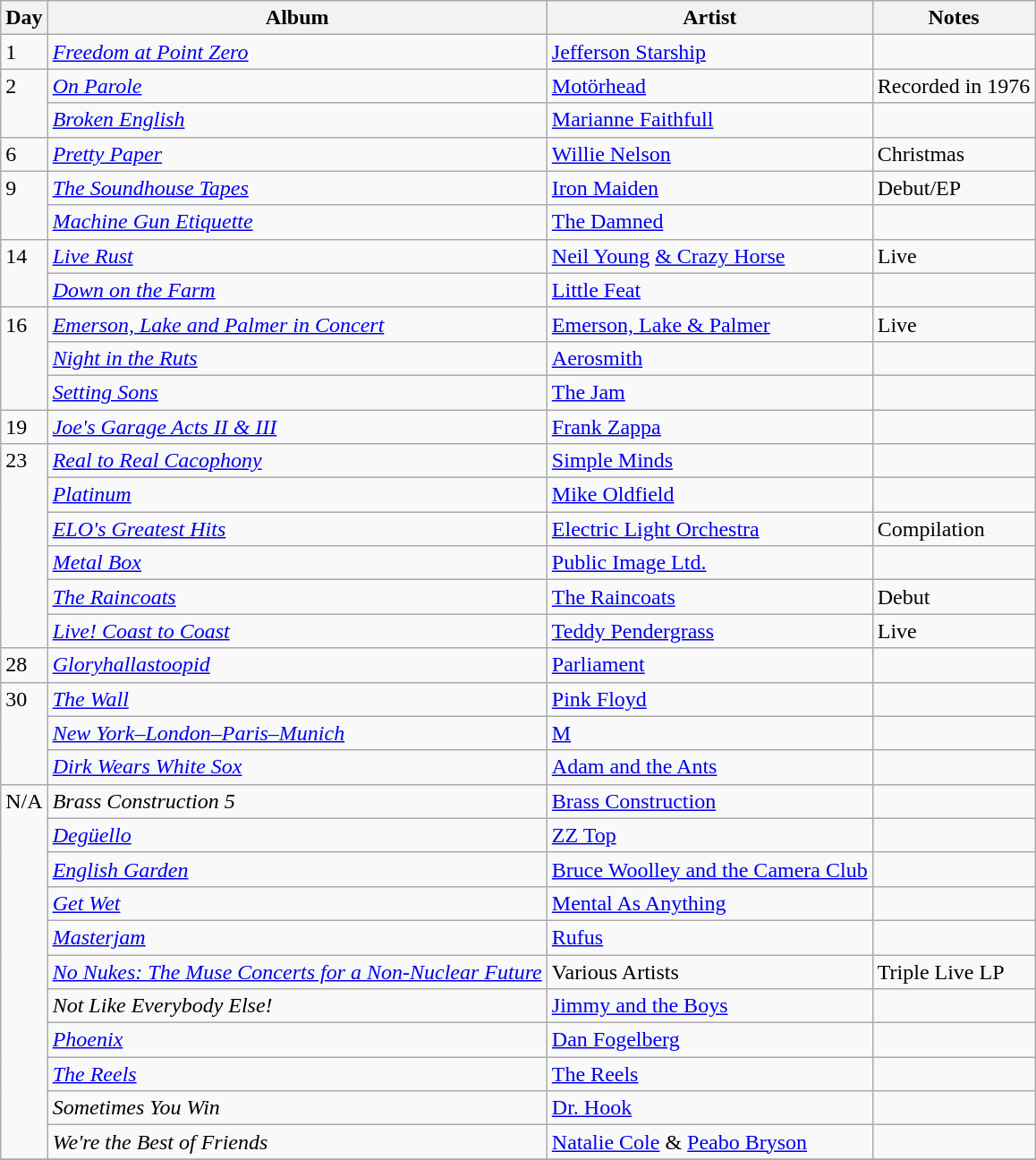<table class="wikitable">
<tr>
<th>Day</th>
<th>Album</th>
<th>Artist</th>
<th>Notes</th>
</tr>
<tr>
<td valign="top">1</td>
<td><em><a href='#'>Freedom at Point Zero</a></em></td>
<td><a href='#'>Jefferson Starship</a></td>
<td></td>
</tr>
<tr>
<td rowspan="2" valign="top">2</td>
<td><em><a href='#'>On Parole</a></em></td>
<td><a href='#'>Motörhead</a></td>
<td>Recorded in 1976</td>
</tr>
<tr>
<td><em><a href='#'>Broken English</a></em></td>
<td><a href='#'>Marianne Faithfull</a></td>
<td></td>
</tr>
<tr>
<td valign="top">6</td>
<td><em><a href='#'>Pretty Paper</a></em></td>
<td><a href='#'>Willie Nelson</a></td>
<td>Christmas</td>
</tr>
<tr>
<td rowspan="2" valign="top">9</td>
<td><em><a href='#'>The Soundhouse Tapes</a></em></td>
<td><a href='#'>Iron Maiden</a></td>
<td>Debut/EP</td>
</tr>
<tr>
<td><em><a href='#'>Machine Gun Etiquette</a></em></td>
<td><a href='#'>The Damned</a></td>
<td></td>
</tr>
<tr>
<td rowspan="2" valign="top">14</td>
<td><em><a href='#'>Live Rust</a></em></td>
<td><a href='#'>Neil Young</a> <a href='#'>& Crazy Horse</a></td>
<td>Live</td>
</tr>
<tr>
<td><em><a href='#'>Down on the Farm</a></em></td>
<td><a href='#'>Little Feat</a></td>
<td></td>
</tr>
<tr>
<td rowspan="3" valign="top">16</td>
<td><em><a href='#'>Emerson, Lake and Palmer in Concert</a></em></td>
<td><a href='#'>Emerson, Lake & Palmer</a></td>
<td>Live </td>
</tr>
<tr>
<td><em><a href='#'>Night in the Ruts</a></em></td>
<td><a href='#'>Aerosmith</a></td>
<td></td>
</tr>
<tr>
<td><em><a href='#'>Setting Sons</a></em></td>
<td><a href='#'>The Jam</a></td>
<td></td>
</tr>
<tr>
<td rowspan="1" valign="top">19</td>
<td><em><a href='#'>Joe's Garage Acts II & III</a></em></td>
<td><a href='#'>Frank Zappa</a></td>
<td></td>
</tr>
<tr>
<td rowspan="6" valign="top">23</td>
<td><em><a href='#'>Real to Real Cacophony</a></em></td>
<td><a href='#'>Simple Minds</a></td>
<td></td>
</tr>
<tr>
<td><em><a href='#'>Platinum</a></em></td>
<td><a href='#'>Mike Oldfield</a></td>
<td></td>
</tr>
<tr>
<td><em><a href='#'>ELO's Greatest Hits</a></em></td>
<td><a href='#'>Electric Light Orchestra</a></td>
<td>Compilation</td>
</tr>
<tr>
<td><em><a href='#'>Metal Box</a></em></td>
<td><a href='#'>Public Image Ltd.</a></td>
<td></td>
</tr>
<tr>
<td><em><a href='#'>The Raincoats</a></em></td>
<td><a href='#'>The Raincoats</a></td>
<td>Debut</td>
</tr>
<tr>
<td><em><a href='#'>Live! Coast to Coast</a></em></td>
<td><a href='#'>Teddy Pendergrass</a></td>
<td>Live</td>
</tr>
<tr>
<td valign="top">28</td>
<td><em><a href='#'>Gloryhallastoopid</a></em></td>
<td><a href='#'>Parliament</a></td>
<td></td>
</tr>
<tr>
<td rowspan="3" valign="top">30</td>
<td><em><a href='#'>The Wall</a></em></td>
<td><a href='#'>Pink Floyd</a></td>
<td></td>
</tr>
<tr>
<td><em><a href='#'>New York–London–Paris–Munich</a></em></td>
<td><a href='#'>M</a></td>
<td></td>
</tr>
<tr>
<td><em><a href='#'>Dirk Wears White Sox</a></em></td>
<td><a href='#'>Adam and the Ants</a></td>
<td></td>
</tr>
<tr>
<td rowspan="11" valign="top">N/A</td>
<td><em>Brass Construction 5</em></td>
<td><a href='#'>Brass Construction</a></td>
<td></td>
</tr>
<tr>
<td><em><a href='#'>Degüello</a></em></td>
<td><a href='#'>ZZ Top</a></td>
<td></td>
</tr>
<tr>
<td><em><a href='#'>English Garden</a></em></td>
<td><a href='#'>Bruce Woolley and the Camera Club</a></td>
<td></td>
</tr>
<tr>
<td><em><a href='#'>Get Wet</a></em></td>
<td><a href='#'>Mental As Anything</a></td>
<td></td>
</tr>
<tr>
<td><em><a href='#'>Masterjam</a></em></td>
<td><a href='#'>Rufus</a></td>
<td></td>
</tr>
<tr>
<td><em><a href='#'>No Nukes: The Muse Concerts for a Non-Nuclear Future</a></em></td>
<td>Various Artists</td>
<td>Triple Live LP</td>
</tr>
<tr>
<td><em>Not Like Everybody Else!</em></td>
<td><a href='#'>Jimmy and the Boys</a></td>
<td></td>
</tr>
<tr>
<td><em><a href='#'>Phoenix</a></em></td>
<td><a href='#'>Dan Fogelberg</a></td>
<td></td>
</tr>
<tr>
<td><em><a href='#'>The Reels</a></em></td>
<td><a href='#'>The Reels</a></td>
<td></td>
</tr>
<tr>
<td><em>Sometimes You Win</em></td>
<td><a href='#'>Dr. Hook</a></td>
<td></td>
</tr>
<tr>
<td><em>We're the Best of Friends</em></td>
<td><a href='#'>Natalie Cole</a> & <a href='#'>Peabo Bryson</a></td>
<td></td>
</tr>
<tr>
</tr>
</table>
